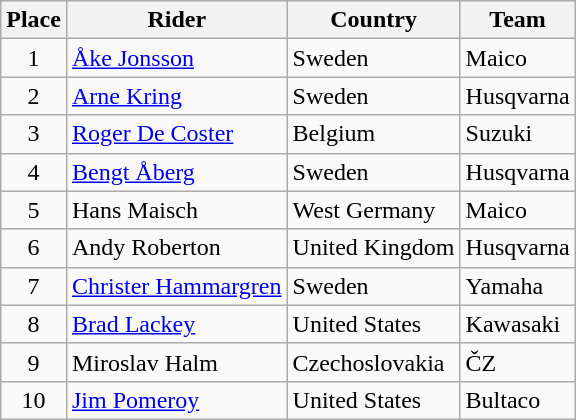<table class="wikitable">
<tr>
<th>Place</th>
<th>Rider</th>
<th>Country</th>
<th>Team</th>
</tr>
<tr>
<td align="center">1</td>
<td> <a href='#'>Åke Jonsson</a></td>
<td>Sweden</td>
<td>Maico</td>
</tr>
<tr>
<td align="center">2</td>
<td> <a href='#'>Arne Kring</a></td>
<td>Sweden</td>
<td>Husqvarna</td>
</tr>
<tr>
<td align="center">3</td>
<td> <a href='#'>Roger De Coster</a></td>
<td>Belgium</td>
<td>Suzuki</td>
</tr>
<tr>
<td align="center">4</td>
<td> <a href='#'>Bengt Åberg</a></td>
<td>Sweden</td>
<td>Husqvarna</td>
</tr>
<tr>
<td align="center">5</td>
<td> Hans Maisch</td>
<td>West Germany</td>
<td>Maico</td>
</tr>
<tr>
<td align="center">6</td>
<td> Andy Roberton</td>
<td>United Kingdom</td>
<td>Husqvarna</td>
</tr>
<tr>
<td align="center">7</td>
<td> <a href='#'>Christer Hammargren</a></td>
<td>Sweden</td>
<td>Yamaha</td>
</tr>
<tr>
<td align="center">8</td>
<td> <a href='#'>Brad Lackey</a></td>
<td>United States</td>
<td>Kawasaki</td>
</tr>
<tr>
<td align="center">9</td>
<td> Miroslav Halm</td>
<td>Czechoslovakia</td>
<td>ČZ</td>
</tr>
<tr>
<td align="center">10</td>
<td> <a href='#'>Jim Pomeroy</a></td>
<td>United States</td>
<td>Bultaco</td>
</tr>
</table>
